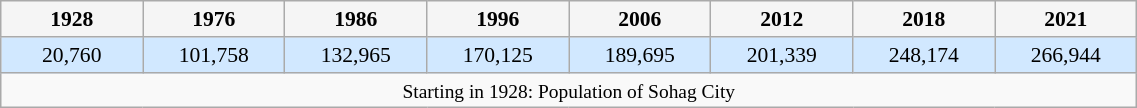<table class="wikitable" border="1" style="font-size:90%;width:60%;border:0;text-align:center;line-height:120%;">
<tr>
<th style="background:#f5f5f5; width:11%; color:black;">1928</th>
<th style="background:#f5f5f5; width:11%; color:black;">1976</th>
<th style="background:#f5f5f5; width:11%; color:black;">1986</th>
<th style="background:#f5f5f5; width:11%; color:black;">1996</th>
<th style="background:#f5f5f5; width:11%; color:black;">2006</th>
<th style="background:#f5f5f5; width:11%; color:black;">2012</th>
<th style="background:#f5f5f5; width:11%; color:black;">2018</th>
<th style="background:#f5f5f5; width:11%; color:black;">2021</th>
</tr>
<tr>
<td style="background:#d1e8ff; color:black;">20,760</td>
<td style="background:#d1e8ff; color:black;">101,758</td>
<td style="background:#d1e8ff; color:black;">132,965</td>
<td style="background:#d1e8ff; color:black;">170,125</td>
<td style="background:#d1e8ff; color:black;">189,695</td>
<td style="background:#d1e8ff; color:black;">201,339</td>
<td style="background:#d1e8ff; color:black;">248,174</td>
<td style="background:#d1e8ff; color:black;">266,944</td>
</tr>
<tr>
<td colspan="9" style="text-align:center;font-size:90%;">Starting in 1928: Population of Sohag City</td>
</tr>
</table>
